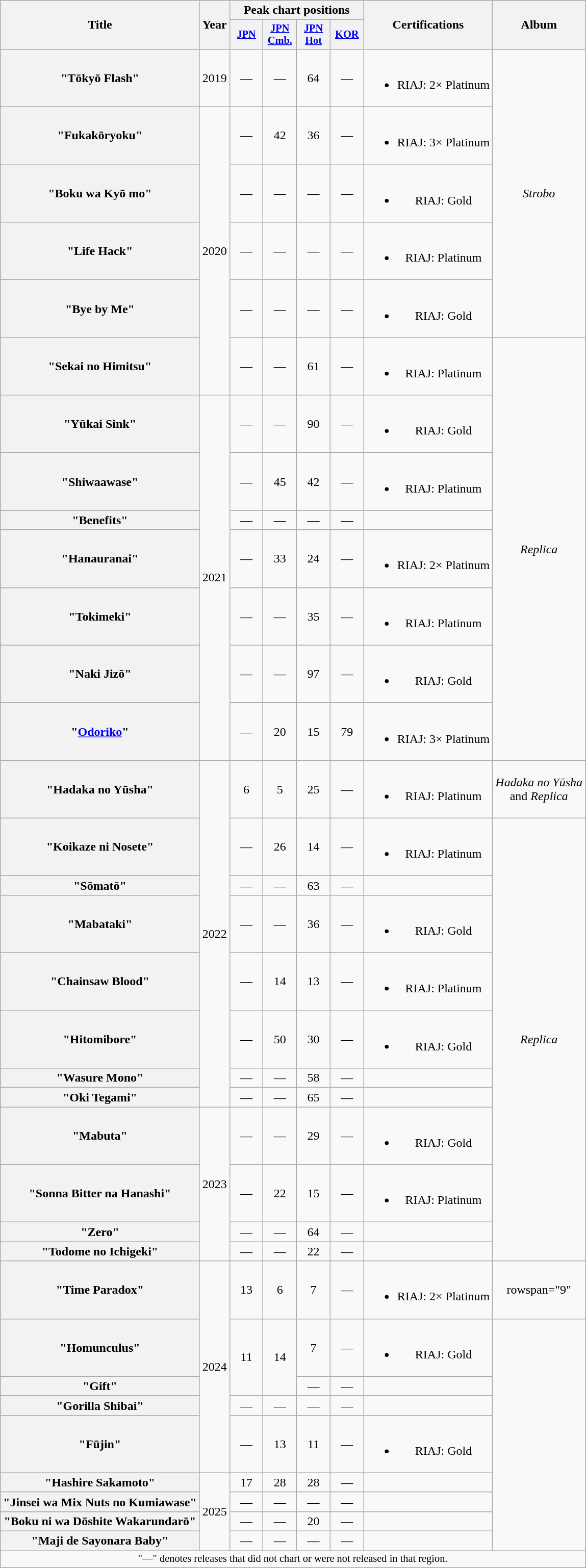<table class="wikitable plainrowheaders" style="text-align:center">
<tr>
<th scope="col" rowspan="2">Title</th>
<th scope="col" rowspan="2">Year</th>
<th scope="col" colspan="4">Peak chart positions</th>
<th scope="col" rowspan="2">Certifications</th>
<th scope="col" rowspan="2">Album</th>
</tr>
<tr>
<th scope="col" style="width:2.75em;font-size:85%"><a href='#'>JPN</a><br></th>
<th scope="col" style="width:2.75em;font-size:85%"><a href='#'>JPN<br>Cmb.</a><br></th>
<th scope="col" style="width:2.75em;font-size:85%"><a href='#'>JPN<br>Hot</a><br></th>
<th scope="col" style="width:2.75em;font-size:85%"><a href='#'>KOR</a><br></th>
</tr>
<tr>
<th scope="row">"Tōkyō Flash"</th>
<td>2019</td>
<td>—</td>
<td>—</td>
<td>64</td>
<td>—</td>
<td><br><ul><li>RIAJ: 2× Platinum </li></ul></td>
<td rowspan="5"><em>Strobo</em></td>
</tr>
<tr>
<th scope="row">"Fukakōryoku"</th>
<td rowspan="5">2020</td>
<td>—</td>
<td>42</td>
<td>36</td>
<td>—</td>
<td><br><ul><li>RIAJ: 3× Platinum </li></ul></td>
</tr>
<tr>
<th scope="row">"Boku wa Kyō mo"</th>
<td>—</td>
<td>—</td>
<td>—</td>
<td>—</td>
<td><br><ul><li>RIAJ: Gold </li></ul></td>
</tr>
<tr>
<th scope="row">"Life Hack"</th>
<td>—</td>
<td>—</td>
<td>—</td>
<td>—</td>
<td><br><ul><li>RIAJ: Platinum </li></ul></td>
</tr>
<tr>
<th scope="row">"Bye by Me"</th>
<td>—</td>
<td>—</td>
<td>—</td>
<td>—</td>
<td><br><ul><li>RIAJ: Gold </li></ul></td>
</tr>
<tr>
<th scope="row">"Sekai no Himitsu"</th>
<td>—</td>
<td>—</td>
<td>61</td>
<td>—</td>
<td><br><ul><li>RIAJ: Platinum </li></ul></td>
<td rowspan="8"><em>Replica</em></td>
</tr>
<tr>
<th scope="row">"Yūkai Sink"</th>
<td rowspan="7">2021</td>
<td>—</td>
<td>—</td>
<td>90</td>
<td>—</td>
<td><br><ul><li>RIAJ: Gold </li></ul></td>
</tr>
<tr>
<th scope="row">"Shiwaawase"</th>
<td>—</td>
<td>45</td>
<td>42</td>
<td>—</td>
<td><br><ul><li>RIAJ: Platinum </li></ul></td>
</tr>
<tr>
<th scope="row">"Benefits"</th>
<td>—</td>
<td>—</td>
<td>—</td>
<td>—</td>
<td></td>
</tr>
<tr>
<th scope="row">"Hanauranai"</th>
<td>—</td>
<td>33</td>
<td>24</td>
<td>—</td>
<td><br><ul><li>RIAJ: 2× Platinum </li></ul></td>
</tr>
<tr>
<th scope="row">"Tokimeki"</th>
<td>—</td>
<td>—</td>
<td>35</td>
<td>—</td>
<td><br><ul><li>RIAJ: Platinum </li></ul></td>
</tr>
<tr>
<th scope="row">"Naki Jizō"</th>
<td>—</td>
<td>—</td>
<td>97</td>
<td>—</td>
<td><br><ul><li>RIAJ: Gold </li></ul></td>
</tr>
<tr>
<th scope="row">"<a href='#'>Odoriko</a>"</th>
<td>—</td>
<td>20</td>
<td>15</td>
<td>79</td>
<td><br><ul><li>RIAJ: 3× Platinum </li></ul></td>
</tr>
<tr>
<th scope="row">"Hadaka no Yūsha"</th>
<td rowspan="8">2022</td>
<td>6</td>
<td>5</td>
<td>25</td>
<td>—</td>
<td><br><ul><li>RIAJ: Platinum </li></ul></td>
<td><em>Hadaka no Yūsha</em><br>and <em>Replica</em></td>
</tr>
<tr>
<th scope="row">"Koikaze ni Nosete"</th>
<td>—</td>
<td>26</td>
<td>14</td>
<td>—</td>
<td><br><ul><li>RIAJ: Platinum </li></ul></td>
<td rowspan="11"><em>Replica</em></td>
</tr>
<tr>
<th scope="row">"Sōmatō"</th>
<td>—</td>
<td>—</td>
<td>63</td>
<td>—</td>
<td></td>
</tr>
<tr>
<th scope="row">"Mabataki"</th>
<td>—</td>
<td>—</td>
<td>36</td>
<td>—</td>
<td><br><ul><li>RIAJ: Gold </li></ul></td>
</tr>
<tr>
<th scope="row">"Chainsaw Blood"</th>
<td>—</td>
<td>14</td>
<td>13</td>
<td>—</td>
<td><br><ul><li>RIAJ: Platinum </li></ul></td>
</tr>
<tr>
<th scope="row">"Hitomibore"</th>
<td>—</td>
<td>50</td>
<td>30</td>
<td>—</td>
<td><br><ul><li>RIAJ: Gold </li></ul></td>
</tr>
<tr>
<th scope="row">"Wasure Mono"</th>
<td>—</td>
<td>—</td>
<td>58</td>
<td>—</td>
<td></td>
</tr>
<tr>
<th scope="row">"Oki Tegami"</th>
<td>—</td>
<td>—</td>
<td>65</td>
<td>—</td>
<td></td>
</tr>
<tr>
<th scope="row">"Mabuta"</th>
<td rowspan="4">2023</td>
<td>—</td>
<td>—</td>
<td>29</td>
<td>—</td>
<td><br><ul><li>RIAJ: Gold </li></ul></td>
</tr>
<tr>
<th scope="row">"Sonna Bitter na Hanashi"</th>
<td>—</td>
<td>22</td>
<td>15</td>
<td>—</td>
<td><br><ul><li>RIAJ: Platinum </li></ul></td>
</tr>
<tr>
<th scope="row">"Zero"</th>
<td>—</td>
<td>—</td>
<td>64</td>
<td>—</td>
<td></td>
</tr>
<tr>
<th scope="row">"Todome no Ichigeki"<br></th>
<td>—</td>
<td>—</td>
<td>22</td>
<td>—</td>
<td></td>
</tr>
<tr>
<th scope="row">"Time Paradox"</th>
<td rowspan="5">2024</td>
<td>13</td>
<td>6</td>
<td>7</td>
<td>—</td>
<td><br><ul><li>RIAJ: 2× Platinum </li></ul></td>
<td>rowspan="9" </td>
</tr>
<tr>
<th scope="row">"Homunculus"</th>
<td rowspan="2">11</td>
<td rowspan="2">14</td>
<td>7</td>
<td>—</td>
<td><br><ul><li>RIAJ: Gold </li></ul></td>
</tr>
<tr>
<th scope="row">"Gift"</th>
<td>—</td>
<td>—</td>
<td></td>
</tr>
<tr>
<th scope="row">"Gorilla Shibai"</th>
<td>—</td>
<td>—</td>
<td>—</td>
<td>—</td>
<td></td>
</tr>
<tr>
<th scope="row">"Fūjin"</th>
<td>—</td>
<td>13</td>
<td>11</td>
<td>—</td>
<td><br><ul><li>RIAJ: Gold </li></ul></td>
</tr>
<tr>
<th scope="row">"Hashire Sakamoto"</th>
<td rowspan="4">2025</td>
<td>17</td>
<td>28</td>
<td>28</td>
<td>—</td>
<td></td>
</tr>
<tr>
<th scope="row">"Jinsei wa Mix Nuts no Kumiawase"</th>
<td>—</td>
<td>—</td>
<td>—</td>
<td>—</td>
<td></td>
</tr>
<tr>
<th scope="row">"Boku ni wa Dōshite Wakarundarō"</th>
<td>—</td>
<td>—</td>
<td>20</td>
<td>—</td>
<td></td>
</tr>
<tr>
<th scope="row">"Maji de Sayonara Baby"</th>
<td>—</td>
<td>—</td>
<td>—</td>
<td>—</td>
<td></td>
</tr>
<tr>
<td colspan="8" style="font-size:85%">"—" denotes releases that did not chart or were not released in that region.</td>
</tr>
</table>
